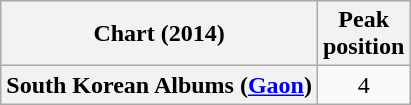<table class="wikitable plainrowheaders" style="text-align:center">
<tr>
<th scope="col">Chart (2014)</th>
<th scope="col">Peak<br>position</th>
</tr>
<tr>
<th scope="row">South Korean Albums (<a href='#'>Gaon</a>)</th>
<td>4</td>
</tr>
</table>
